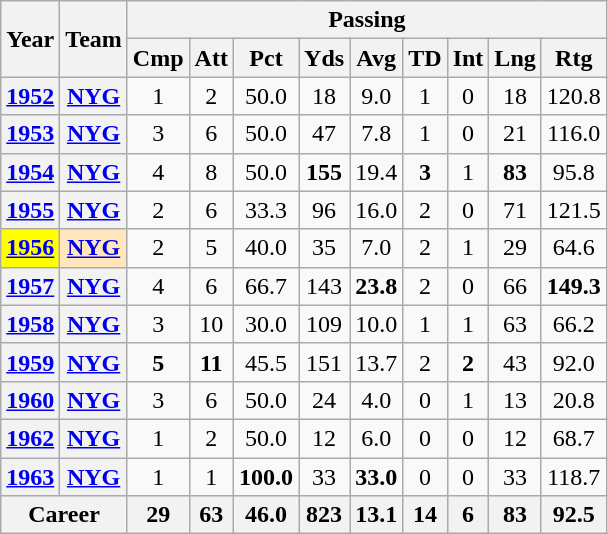<table class="wikitable" style="text-align:center">
<tr>
<th rowspan="2">Year</th>
<th rowspan="2">Team</th>
<th colspan="9">Passing</th>
</tr>
<tr>
<th>Cmp</th>
<th>Att</th>
<th>Pct</th>
<th>Yds</th>
<th>Avg</th>
<th>TD</th>
<th>Int</th>
<th>Lng</th>
<th>Rtg</th>
</tr>
<tr>
<th><a href='#'>1952</a></th>
<th><a href='#'>NYG</a></th>
<td>1</td>
<td>2</td>
<td>50.0</td>
<td>18</td>
<td>9.0</td>
<td>1</td>
<td>0</td>
<td>18</td>
<td>120.8</td>
</tr>
<tr>
<th><a href='#'>1953</a></th>
<th><a href='#'>NYG</a></th>
<td>3</td>
<td>6</td>
<td>50.0</td>
<td>47</td>
<td>7.8</td>
<td>1</td>
<td>0</td>
<td>21</td>
<td>116.0</td>
</tr>
<tr>
<th><a href='#'>1954</a></th>
<th><a href='#'>NYG</a></th>
<td>4</td>
<td>8</td>
<td>50.0</td>
<td><strong>155</strong></td>
<td>19.4</td>
<td><strong>3</strong></td>
<td>1</td>
<td><strong>83</strong></td>
<td>95.8</td>
</tr>
<tr>
<th><a href='#'>1955</a></th>
<th><a href='#'>NYG</a></th>
<td>2</td>
<td>6</td>
<td>33.3</td>
<td>96</td>
<td>16.0</td>
<td>2</td>
<td>0</td>
<td>71</td>
<td>121.5</td>
</tr>
<tr>
<th style="background:#ffff00;"><a href='#'>1956</a></th>
<th style="background:#ffe6bd;"><a href='#'>NYG</a></th>
<td>2</td>
<td>5</td>
<td>40.0</td>
<td>35</td>
<td>7.0</td>
<td>2</td>
<td>1</td>
<td>29</td>
<td>64.6</td>
</tr>
<tr>
<th><a href='#'>1957</a></th>
<th><a href='#'>NYG</a></th>
<td>4</td>
<td>6</td>
<td>66.7</td>
<td>143</td>
<td><strong>23.8</strong></td>
<td>2</td>
<td>0</td>
<td>66</td>
<td><strong>149.3</strong></td>
</tr>
<tr>
<th><a href='#'>1958</a></th>
<th><a href='#'>NYG</a></th>
<td>3</td>
<td>10</td>
<td>30.0</td>
<td>109</td>
<td>10.0</td>
<td>1</td>
<td>1</td>
<td>63</td>
<td>66.2</td>
</tr>
<tr>
<th><a href='#'>1959</a></th>
<th><a href='#'>NYG</a></th>
<td><strong>5</strong></td>
<td><strong>11</strong></td>
<td>45.5</td>
<td>151</td>
<td>13.7</td>
<td>2</td>
<td><strong>2</strong></td>
<td>43</td>
<td>92.0</td>
</tr>
<tr>
<th><a href='#'>1960</a></th>
<th><a href='#'>NYG</a></th>
<td>3</td>
<td>6</td>
<td>50.0</td>
<td>24</td>
<td>4.0</td>
<td>0</td>
<td>1</td>
<td>13</td>
<td>20.8</td>
</tr>
<tr>
<th><a href='#'>1962</a></th>
<th><a href='#'>NYG</a></th>
<td>1</td>
<td>2</td>
<td>50.0</td>
<td>12</td>
<td>6.0</td>
<td>0</td>
<td>0</td>
<td>12</td>
<td>68.7</td>
</tr>
<tr>
<th><a href='#'>1963</a></th>
<th><a href='#'>NYG</a></th>
<td>1</td>
<td>1</td>
<td><strong>100.0</strong></td>
<td>33</td>
<td><strong>33.0</strong></td>
<td>0</td>
<td>0</td>
<td>33</td>
<td>118.7</td>
</tr>
<tr>
<th colspan="2">Career</th>
<th>29</th>
<th>63</th>
<th>46.0</th>
<th>823</th>
<th>13.1</th>
<th>14</th>
<th>6</th>
<th>83</th>
<th>92.5</th>
</tr>
</table>
